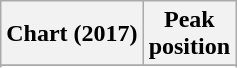<table class="wikitable sortable">
<tr>
<th>Chart (2017)</th>
<th>Peak<br>position</th>
</tr>
<tr>
</tr>
<tr>
</tr>
<tr>
</tr>
</table>
